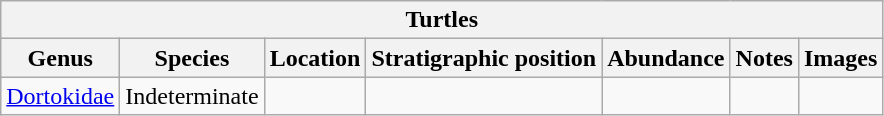<table class="wikitable" align="center">
<tr>
<th colspan="7" align="center">Turtles</th>
</tr>
<tr>
<th>Genus</th>
<th>Species</th>
<th>Location</th>
<th>Stratigraphic position</th>
<th>Abundance</th>
<th>Notes</th>
<th>Images</th>
</tr>
<tr>
<td><a href='#'>Dortokidae</a></td>
<td>Indeterminate</td>
<td></td>
<td></td>
<td></td>
<td></td>
<td></td>
</tr>
</table>
